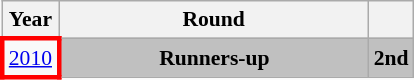<table class="wikitable" style="text-align: center; font-size:90%">
<tr>
<th>Year</th>
<th style="width:200px">Round</th>
<th></th>
</tr>
<tr>
<td style="border: 3px solid red"><a href='#'>2010</a></td>
<td bgcolor=Silver><strong>Runners-up</strong></td>
<td bgcolor=Silver><strong>2nd</strong></td>
</tr>
</table>
